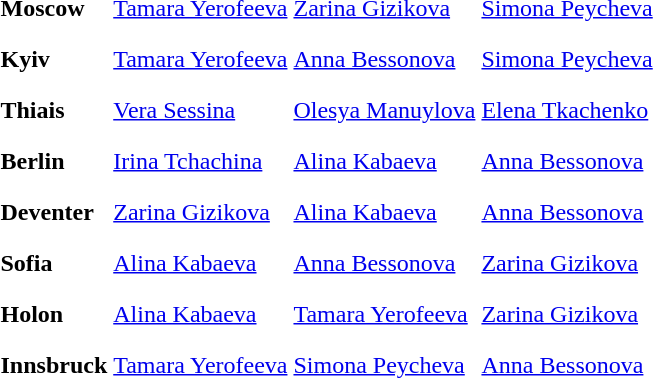<table>
<tr>
<th scope=row style="text-align:left">Moscow</th>
<td style="height:30px;"> <a href='#'>Tamara Yerofeeva</a></td>
<td style="height:30px;"> <a href='#'>Zarina Gizikova</a></td>
<td style="height:30px;"> <a href='#'>Simona Peycheva</a></td>
</tr>
<tr>
<th scope=row style="text-align:left">Kyiv</th>
<td style="height:30px;"> <a href='#'>Tamara Yerofeeva</a></td>
<td style="height:30px;"> <a href='#'>Anna Bessonova</a></td>
<td style="height:30px;"> <a href='#'>Simona Peycheva</a></td>
</tr>
<tr>
<th scope=row style="text-align:left">Thiais</th>
<td style="height:30px;"> <a href='#'>Vera Sessina</a></td>
<td style="height:30px;"> <a href='#'>Olesya Manuylova</a></td>
<td style="height:30px;"> <a href='#'>Elena Tkachenko</a></td>
</tr>
<tr>
<th scope=row style="text-align:left">Berlin</th>
<td style="height:30px;"> <a href='#'>Irina Tchachina</a></td>
<td style="height:30px;"> <a href='#'>Alina Kabaeva</a></td>
<td style="height:30px;"> <a href='#'>Anna Bessonova</a></td>
</tr>
<tr>
<th scope=row style="text-align:left">Deventer</th>
<td style="height:30px;"> <a href='#'>Zarina Gizikova</a></td>
<td style="height:30px;"> <a href='#'>Alina Kabaeva</a></td>
<td style="height:30px;"> <a href='#'>Anna Bessonova</a></td>
</tr>
<tr>
<th scope=row style="text-align:left">Sofia</th>
<td style="height:30px;"> <a href='#'>Alina Kabaeva</a></td>
<td style="height:30px;"> <a href='#'>Anna Bessonova</a></td>
<td style="height:30px;"> <a href='#'>Zarina Gizikova</a></td>
</tr>
<tr>
<th scope=row style="text-align:left">Holon</th>
<td style="height:30px;"> <a href='#'>Alina Kabaeva</a></td>
<td style="height:30px;"> <a href='#'>Tamara Yerofeeva</a></td>
<td style="height:30px;"> <a href='#'>Zarina Gizikova</a></td>
</tr>
<tr>
<th scope=row style="text-align:left">Innsbruck</th>
<td style="height:30px;"> <a href='#'>Tamara Yerofeeva</a></td>
<td style="height:30px;"> <a href='#'>Simona Peycheva</a></td>
<td style="height:30px;"> <a href='#'>Anna Bessonova</a></td>
</tr>
<tr>
</tr>
</table>
